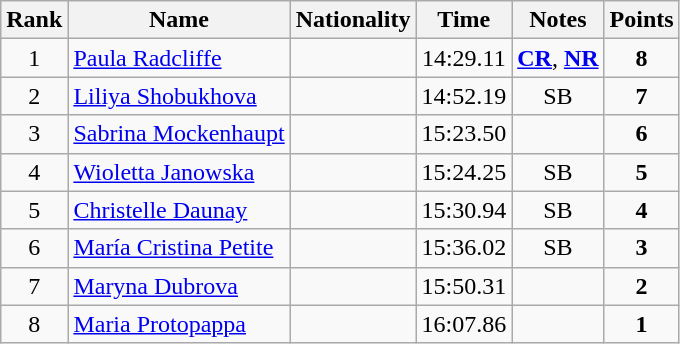<table class="wikitable sortable" style="text-align:center">
<tr>
<th>Rank</th>
<th>Name</th>
<th>Nationality</th>
<th>Time</th>
<th>Notes</th>
<th>Points</th>
</tr>
<tr>
<td>1</td>
<td align=left><a href='#'>Paula Radcliffe</a></td>
<td align=left></td>
<td>14:29.11</td>
<td><strong><a href='#'>CR</a></strong>, <strong><a href='#'>NR</a></strong></td>
<td><strong>8</strong></td>
</tr>
<tr>
<td>2</td>
<td align=left><a href='#'>Liliya Shobukhova</a></td>
<td align=left></td>
<td>14:52.19</td>
<td>SB</td>
<td><strong>7</strong></td>
</tr>
<tr>
<td>3</td>
<td align=left><a href='#'>Sabrina Mockenhaupt</a></td>
<td align=left></td>
<td>15:23.50</td>
<td></td>
<td><strong>6</strong></td>
</tr>
<tr>
<td>4</td>
<td align=left><a href='#'>Wioletta Janowska</a></td>
<td align=left></td>
<td>15:24.25</td>
<td>SB</td>
<td><strong>5</strong></td>
</tr>
<tr>
<td>5</td>
<td align=left><a href='#'>Christelle Daunay</a></td>
<td align=left></td>
<td>15:30.94</td>
<td>SB</td>
<td><strong>4</strong></td>
</tr>
<tr>
<td>6</td>
<td align=left><a href='#'>María Cristina Petite</a></td>
<td align=left></td>
<td>15:36.02</td>
<td>SB</td>
<td><strong>3</strong></td>
</tr>
<tr>
<td>7</td>
<td align=left><a href='#'>Maryna Dubrova</a></td>
<td align=left></td>
<td>15:50.31</td>
<td></td>
<td><strong>2</strong></td>
</tr>
<tr>
<td>8</td>
<td align=left><a href='#'>Maria Protopappa</a></td>
<td align=left></td>
<td>16:07.86</td>
<td></td>
<td><strong>1</strong></td>
</tr>
</table>
